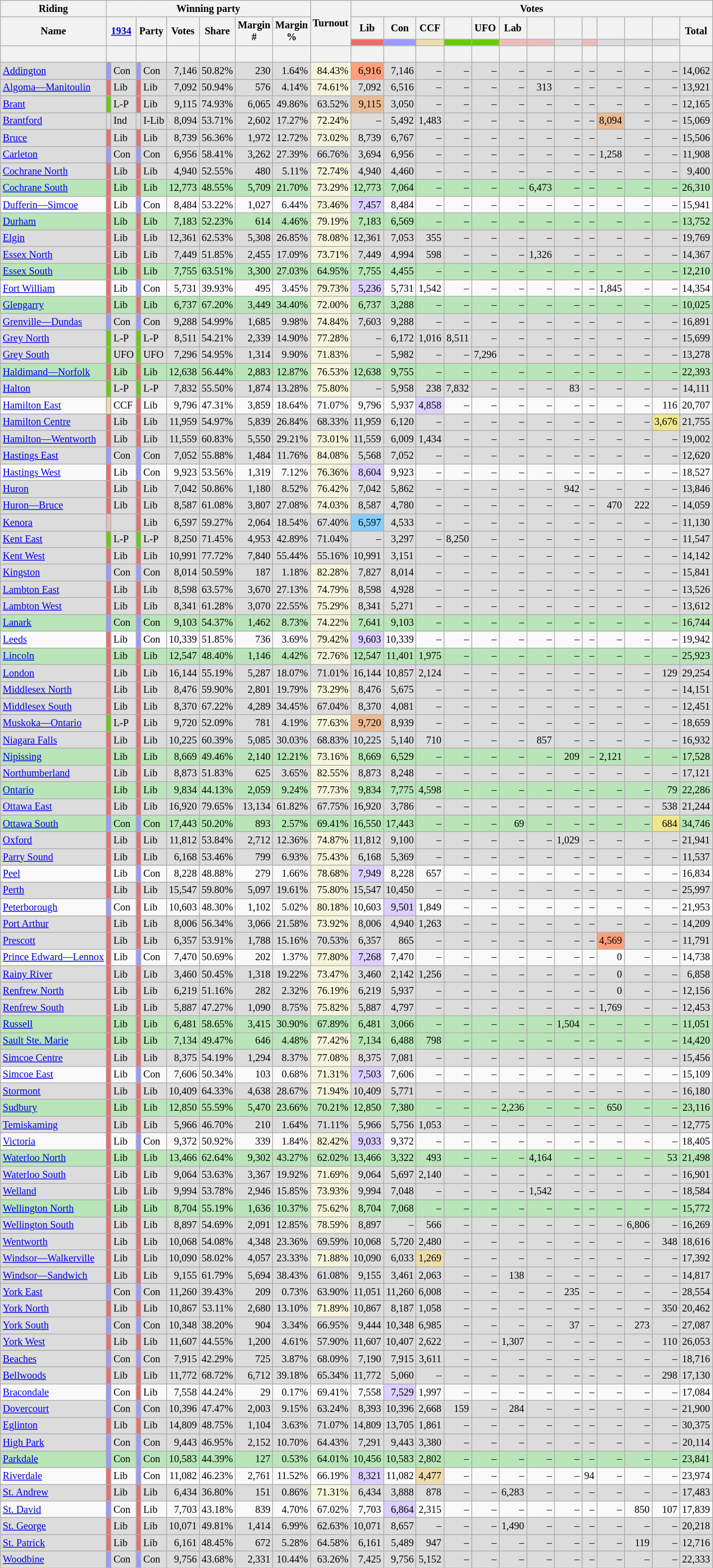<table class="wikitable sortable mw-collapsible" style="text-align:right; font-size:85%">
<tr>
<th scope="col">Riding</th>
<th scope="col" colspan="8">Winning party</th>
<th rowspan="3" scope="col">Turnout<br></th>
<th scope="col" colspan="13">Votes</th>
</tr>
<tr>
<th rowspan="2" scope="col">Name</th>
<th colspan="2" rowspan="2" scope="col"><strong><a href='#'>1934</a></strong></th>
<th colspan="2" rowspan="2" scope="col">Party</th>
<th rowspan="2" scope="col">Votes</th>
<th rowspan="2" scope="col">Share</th>
<th rowspan="2" scope="col">Margin<br>#</th>
<th rowspan="2" scope="col">Margin<br>%</th>
<th scope="col">Lib</th>
<th scope="col">Con</th>
<th scope="col">CCF<br></th>
<th scope="col"></th>
<th scope="col">UFO</th>
<th scope="col">Lab</th>
<th scope="col"></th>
<th scope="col"></th>
<th scope="col"></th>
<th scope="col"></th>
<th scope="col"></th>
<th scope="col"></th>
<th rowspan="2" scope="col">Total</th>
</tr>
<tr>
<th scope="col" style="background-color:#EA6D6A;"></th>
<th scope="col" style="background-color:#9999FF;"></th>
<th scope="col" style="background-color:#EEDDAA;"></th>
<th scope="col" style="background-color:#66CC00;"></th>
<th scope="col" style="background-color:#66CC00;"></th>
<th scope="col" style="background-color:#EEBBBB;"></th>
<th scope="col" style="background-color:#EEBBBB;"></th>
<th scope="col" style="background-color:#DCDCDC;"></th>
<th scope="col" style="background-color:#EEBBBB;"></th>
<th scope="col" style="background-color:#DCDCDC;"></th>
<th scope="col" style="background-color:#DCDCDC;"></th>
<th scope="col" style="background-color:#DCDCDC;"></th>
</tr>
<tr>
<th> </th>
<th colspan="2"></th>
<th colspan="2"></th>
<th></th>
<th></th>
<th></th>
<th></th>
<th></th>
<th></th>
<th></th>
<th></th>
<th></th>
<th></th>
<th></th>
<th></th>
<th></th>
<th></th>
<th></th>
<th></th>
<th></th>
<th></th>
</tr>
<tr style="background-color:#DCDCDC;">
<td style="text-align:left;"><a href='#'>Addington</a></td>
<td style="background-color:#9999FF;"></td>
<td style="text-align:left;">Con</td>
<td style="background-color:#9999FF;"></td>
<td style="text-align:left;">Con</td>
<td>7,146</td>
<td>50.82%</td>
<td>230</td>
<td>1.64%</td>
<td style="background-color:#F5F5DC;">84.43%</td>
<td style="background-color:#FFA07A;">6,916</td>
<td>7,146</td>
<td>–</td>
<td>–</td>
<td>–</td>
<td>–</td>
<td>–</td>
<td>–</td>
<td>–</td>
<td>–</td>
<td>–</td>
<td>–</td>
<td>14,062</td>
</tr>
<tr style="background-color:#DCDCDC;">
<td style="text-align:left;"><a href='#'>Algoma—Manitoulin</a></td>
<td style="background-color:#EA6D6A;"></td>
<td style="text-align:left;">Lib</td>
<td style="background-color:#EA6D6A;"></td>
<td style="text-align:left;">Lib</td>
<td>7,092</td>
<td>50.94%</td>
<td>576</td>
<td>4.14%</td>
<td style="background-color:#F5F5DC;">74.61%</td>
<td>7,092</td>
<td>6,516</td>
<td>–</td>
<td>–</td>
<td>–</td>
<td>–</td>
<td>313</td>
<td>–</td>
<td>–</td>
<td>–</td>
<td>–</td>
<td>–</td>
<td>13,921</td>
</tr>
<tr style="background-color:#DCDCDC;">
<td style="text-align:left;"><a href='#'>Brant</a></td>
<td style="background-color:#66CC00;"></td>
<td style="text-align:left;">L-P</td>
<td style="background-color:#EA6D6A;"></td>
<td style="text-align:left;">Lib</td>
<td>9,115</td>
<td>74.93%</td>
<td>6,065</td>
<td>49.86%</td>
<td>63.52%</td>
<td style="background-color:#EABB94;">9,115</td>
<td>3,050</td>
<td>–</td>
<td>–</td>
<td>–</td>
<td>–</td>
<td>–</td>
<td>–</td>
<td>–</td>
<td>–</td>
<td>–</td>
<td>–</td>
<td>12,165</td>
</tr>
<tr style="background-color:#DCDCDC;">
<td style="text-align:left;"><a href='#'>Brantford</a></td>
<td style="background-color:#DCDCDC;"></td>
<td style="text-align:left;">Ind</td>
<td style="background-color:#DCDCDC;"></td>
<td style="text-align:left;">I-Lib</td>
<td>8,094</td>
<td>53.71%</td>
<td>2,602</td>
<td>17.27%</td>
<td style="background-color:#F5F5DC;">72.24%</td>
<td>–</td>
<td>5,492</td>
<td>1,483</td>
<td>–</td>
<td>–</td>
<td>–</td>
<td>–</td>
<td>–</td>
<td>–</td>
<td style="background-color:#EABB94;">8,094</td>
<td>–</td>
<td>–</td>
<td>15,069</td>
</tr>
<tr style="background-color:#DCDCDC;">
<td style="text-align:left;"><a href='#'>Bruce</a></td>
<td style="background-color:#EA6D6A;"></td>
<td style="text-align:left;">Lib</td>
<td style="background-color:#EA6D6A;"></td>
<td style="text-align:left;">Lib</td>
<td>8,739</td>
<td>56.36%</td>
<td>1,972</td>
<td>12.72%</td>
<td style="background-color:#F5F5DC;">73.02%</td>
<td>8,739</td>
<td>6,767</td>
<td>–</td>
<td>–</td>
<td>–</td>
<td>–</td>
<td>–</td>
<td>–</td>
<td>–</td>
<td>–</td>
<td>–</td>
<td>–</td>
<td>15,506</td>
</tr>
<tr style="background-color:#DCDCDC;">
<td style="text-align:left;"><a href='#'>Carleton</a></td>
<td style="background-color:#9999FF;"></td>
<td style="text-align:left;">Con</td>
<td style="background-color:#9999FF;"></td>
<td style="text-align:left;">Con</td>
<td>6,956</td>
<td>58.41%</td>
<td>3,262</td>
<td>27.39%</td>
<td>66.76%</td>
<td>3,694</td>
<td>6,956</td>
<td>–</td>
<td>–</td>
<td>–</td>
<td>–</td>
<td>–</td>
<td>–</td>
<td>–</td>
<td>1,258</td>
<td>–</td>
<td>–</td>
<td>11,908</td>
</tr>
<tr style="background-color:#DCDCDC;">
<td style="text-align:left;"><a href='#'>Cochrane North</a></td>
<td style="background-color:#EA6D6A;"></td>
<td style="text-align:left;">Lib</td>
<td style="background-color:#EA6D6A;"></td>
<td style="text-align:left;">Lib</td>
<td>4,940</td>
<td>52.55%</td>
<td>480</td>
<td>5.11%</td>
<td style="background-color:#F5F5DC;">72.74%</td>
<td>4,940</td>
<td>4,460</td>
<td>–</td>
<td>–</td>
<td>–</td>
<td>–</td>
<td>–</td>
<td>–</td>
<td>–</td>
<td>–</td>
<td>–</td>
<td>–</td>
<td>9,400</td>
</tr>
<tr style="background-color:#B9E5B9;">
<td style="text-align:left;"><a href='#'>Cochrane South</a></td>
<td style="background-color:#EA6D6A;"></td>
<td style="text-align:left;">Lib</td>
<td style="background-color:#EA6D6A;"></td>
<td style="text-align:left;">Lib</td>
<td>12,773</td>
<td>48.55%</td>
<td>5,709</td>
<td>21.70%</td>
<td style="background-color:#F5F5DC;">73.29%</td>
<td>12,773</td>
<td>7,064</td>
<td>–</td>
<td>–</td>
<td>–</td>
<td>–</td>
<td>6,473</td>
<td>–</td>
<td>–</td>
<td>–</td>
<td>–</td>
<td>–</td>
<td>26,310</td>
</tr>
<tr>
<td style="text-align:left;"><a href='#'>Dufferin—Simcoe</a></td>
<td style="background-color:#EA6D6A;"></td>
<td style="text-align:left;">Lib</td>
<td style="background-color:#9999FF;"></td>
<td style="text-align:left;">Con</td>
<td>8,484</td>
<td>53.22%</td>
<td>1,027</td>
<td>6.44%</td>
<td style="background-color:#F5F5DC;">73.46%</td>
<td style="background-color:#DCD0FF;">7,457</td>
<td>8,484</td>
<td>–</td>
<td>–</td>
<td>–</td>
<td>–</td>
<td>–</td>
<td>–</td>
<td>–</td>
<td>–</td>
<td>–</td>
<td>–</td>
<td>15,941</td>
</tr>
<tr style="background-color:#B9E5B9;">
<td style="text-align:left;"><a href='#'>Durham</a></td>
<td style="background-color:#EA6D6A;"></td>
<td style="text-align:left;">Lib</td>
<td style="background-color:#EA6D6A;"></td>
<td style="text-align:left;">Lib</td>
<td>7,183</td>
<td>52.23%</td>
<td>614</td>
<td>4.46%</td>
<td style="background-color:#F5F5DC;">79.19%</td>
<td>7,183</td>
<td>6,569</td>
<td>–</td>
<td>–</td>
<td>–</td>
<td>–</td>
<td>–</td>
<td>–</td>
<td>–</td>
<td>–</td>
<td>–</td>
<td>–</td>
<td>13,752</td>
</tr>
<tr style="background-color:#DCDCDC;">
<td style="text-align:left;"><a href='#'>Elgin</a></td>
<td style="background-color:#EA6D6A;"></td>
<td style="text-align:left;">Lib</td>
<td style="background-color:#EA6D6A;"></td>
<td style="text-align:left;">Lib</td>
<td>12,361</td>
<td>62.53%</td>
<td>5,308</td>
<td>26.85%</td>
<td style="background-color:#F5F5DC;">78.08%</td>
<td>12,361</td>
<td>7,053</td>
<td>355</td>
<td>–</td>
<td>–</td>
<td>–</td>
<td>–</td>
<td>–</td>
<td>–</td>
<td>–</td>
<td>–</td>
<td>–</td>
<td>19,769</td>
</tr>
<tr style="background-color:#DCDCDC;">
<td style="text-align:left;"><a href='#'>Essex North</a></td>
<td style="background-color:#EA6D6A;"></td>
<td style="text-align:left;">Lib</td>
<td style="background-color:#EA6D6A;"></td>
<td style="text-align:left;">Lib</td>
<td>7,449</td>
<td>51.85%</td>
<td>2,455</td>
<td>17.09%</td>
<td style="background-color:#F5F5DC;">73.71%</td>
<td>7,449</td>
<td>4,994</td>
<td>598</td>
<td>–</td>
<td>–</td>
<td>–</td>
<td>1,326</td>
<td>–</td>
<td>–</td>
<td>–</td>
<td>–</td>
<td>–</td>
<td>14,367</td>
</tr>
<tr style="background-color:#B9E5B9;">
<td style="text-align:left;"><a href='#'>Essex South</a></td>
<td style="background-color:#EA6D6A;"></td>
<td style="text-align:left;">Lib</td>
<td style="background-color:#EA6D6A;"></td>
<td style="text-align:left;">Lib</td>
<td>7,755</td>
<td>63.51%</td>
<td>3,300</td>
<td>27.03%</td>
<td>64.95%</td>
<td>7,755</td>
<td>4,455</td>
<td>–</td>
<td>–</td>
<td>–</td>
<td>–</td>
<td>–</td>
<td>–</td>
<td>–</td>
<td>–</td>
<td>–</td>
<td>–</td>
<td>12,210</td>
</tr>
<tr>
<td style="text-align:left;"><a href='#'>Fort William</a></td>
<td style="background-color:#EA6D6A;"></td>
<td style="text-align:left;">Lib</td>
<td style="background-color:#9999FF;"></td>
<td style="text-align:left;">Con</td>
<td>5,731</td>
<td>39.93%</td>
<td>495</td>
<td>3.45%</td>
<td style="background-color:#F5F5DC;">79.73%</td>
<td style="background-color:#DCD0FF;">5,236</td>
<td>5,731</td>
<td>1,542</td>
<td>–</td>
<td>–</td>
<td>–</td>
<td>–</td>
<td>–</td>
<td>–</td>
<td>1,845</td>
<td>–</td>
<td>–</td>
<td>14,354</td>
</tr>
<tr style="background-color:#B9E5B9;">
<td style="text-align:left;"><a href='#'>Glengarry</a></td>
<td style="background-color:#EA6D6A;"></td>
<td style="text-align:left;">Lib</td>
<td style="background-color:#EA6D6A;"></td>
<td style="text-align:left;">Lib</td>
<td>6,737</td>
<td>67.20%</td>
<td>3,449</td>
<td>34.40%</td>
<td style="background-color:#F5F5DC;">72.00%</td>
<td>6,737</td>
<td>3,288</td>
<td>–</td>
<td>–</td>
<td>–</td>
<td>–</td>
<td>–</td>
<td>–</td>
<td>–</td>
<td>–</td>
<td>–</td>
<td>–</td>
<td>10,025</td>
</tr>
<tr style="background-color:#DCDCDC;">
<td style="text-align:left;"><a href='#'>Grenville—Dundas</a></td>
<td style="background-color:#9999FF;"></td>
<td style="text-align:left;">Con</td>
<td style="background-color:#9999FF;"></td>
<td style="text-align:left;">Con</td>
<td>9,288</td>
<td>54.99%</td>
<td>1,685</td>
<td>9.98%</td>
<td style="background-color:#F5F5DC;">74.84%</td>
<td>7,603</td>
<td>9,288</td>
<td>–</td>
<td>–</td>
<td>–</td>
<td>–</td>
<td>–</td>
<td>–</td>
<td>–</td>
<td>–</td>
<td>–</td>
<td>–</td>
<td>16,891</td>
</tr>
<tr style="background-color:#DCDCDC;">
<td style="text-align:left;"><a href='#'>Grey North</a></td>
<td style="background-color:#66CC00;"></td>
<td style="text-align:left;">L-P</td>
<td style="background-color:#66CC00;"></td>
<td style="text-align:left;">L-P</td>
<td>8,511</td>
<td>54.21%</td>
<td>2,339</td>
<td>14.90%</td>
<td style="background-color:#F5F5DC;">77.28%</td>
<td>–</td>
<td>6,172</td>
<td>1,016</td>
<td>8,511</td>
<td>–</td>
<td>–</td>
<td>–</td>
<td>–</td>
<td>–</td>
<td>–</td>
<td>–</td>
<td>–</td>
<td>15,699</td>
</tr>
<tr style="background-color:#DCDCDC;">
<td style="text-align:left;"><a href='#'>Grey South</a></td>
<td style="background-color:#66CC00;"></td>
<td style="text-align:left;">UFO</td>
<td style="background-color:#66CC00;"></td>
<td style="text-align:left;">UFO</td>
<td>7,296</td>
<td>54.95%</td>
<td>1,314</td>
<td>9.90%</td>
<td style="background-color:#F5F5DC;">71.83%</td>
<td>–</td>
<td>5,982</td>
<td>–</td>
<td>–</td>
<td>7,296</td>
<td>–</td>
<td>–</td>
<td>–</td>
<td>–</td>
<td>–</td>
<td>–</td>
<td>–</td>
<td>13,278</td>
</tr>
<tr style="background-color:#B9E5B9;">
<td style="text-align:left;"><a href='#'>Haldimand—Norfolk</a></td>
<td style="background-color:#EA6D6A;"></td>
<td style="text-align:left;">Lib</td>
<td style="background-color:#EA6D6A;"></td>
<td style="text-align:left;">Lib</td>
<td>12,638</td>
<td>56.44%</td>
<td>2,883</td>
<td>12.87%</td>
<td style="background-color:#F5F5DC;">76.53%</td>
<td>12,638</td>
<td>9,755</td>
<td>–</td>
<td>–</td>
<td>–</td>
<td>–</td>
<td>–</td>
<td>–</td>
<td>–</td>
<td>–</td>
<td>–</td>
<td>–</td>
<td>22,393</td>
</tr>
<tr style="background-color:#DCDCDC;">
<td style="text-align:left;"><a href='#'>Halton</a></td>
<td style="background-color:#66CC00;"></td>
<td style="text-align:left;">L-P</td>
<td style="background-color:#66CC00;"></td>
<td style="text-align:left;">L-P</td>
<td>7,832</td>
<td>55.50%</td>
<td>1,874</td>
<td>13.28%</td>
<td style="background-color:#F5F5DC;">75.80%</td>
<td>–</td>
<td>5,958</td>
<td>238</td>
<td>7,832</td>
<td>–</td>
<td>–</td>
<td>–</td>
<td>83</td>
<td>–</td>
<td>–</td>
<td>–</td>
<td>–</td>
<td>14,111</td>
</tr>
<tr>
<td style="text-align:left;"><a href='#'>Hamilton East</a></td>
<td style="background-color:#EEDDAA;"></td>
<td style="text-align:left;">CCF</td>
<td style="background-color:#EA6D6A;"></td>
<td style="text-align:left;">Lib</td>
<td>9,796</td>
<td>47.31%</td>
<td>3,859</td>
<td>18.64%</td>
<td>71.07%</td>
<td>9,796</td>
<td>5,937</td>
<td style="background-color:#DCD0FF;">4,858</td>
<td>–</td>
<td>–</td>
<td>–</td>
<td>–</td>
<td>–</td>
<td>–</td>
<td>–</td>
<td>–</td>
<td>116</td>
<td>20,707</td>
</tr>
<tr style="background-color:#DCDCDC;">
<td style="text-align:left;"><a href='#'>Hamilton Centre</a></td>
<td style="background-color:#EA6D6A;"></td>
<td style="text-align:left;">Lib</td>
<td style="background-color:#EA6D6A;"></td>
<td style="text-align:left;">Lib</td>
<td>11,959</td>
<td>54.97%</td>
<td>5,839</td>
<td>26.84%</td>
<td>68.33%</td>
<td>11,959</td>
<td>6,120</td>
<td>–</td>
<td>–</td>
<td>–</td>
<td>–</td>
<td>–</td>
<td>–</td>
<td>–</td>
<td>–</td>
<td>–</td>
<td style="background-color:#F0E68C;">3,676</td>
<td>21,755</td>
</tr>
<tr style="background-color:#DCDCDC;">
<td style="text-align:left;"><a href='#'>Hamilton—Wentworth</a></td>
<td style="background-color:#EA6D6A;"></td>
<td style="text-align:left;">Lib</td>
<td style="background-color:#EA6D6A;"></td>
<td style="text-align:left;">Lib</td>
<td>11,559</td>
<td>60.83%</td>
<td>5,550</td>
<td>29.21%</td>
<td style="background-color:#F5F5DC;">73.01%</td>
<td>11,559</td>
<td>6,009</td>
<td>1,434</td>
<td>–</td>
<td>–</td>
<td>–</td>
<td>–</td>
<td>–</td>
<td>–</td>
<td>–</td>
<td>–</td>
<td>–</td>
<td>19,002</td>
</tr>
<tr style="background-color:#DCDCDC;">
<td style="text-align:left;"><a href='#'>Hastings East</a></td>
<td style="background-color:#9999FF;"></td>
<td style="text-align:left;">Con</td>
<td style="background-color:#9999FF;"></td>
<td style="text-align:left;">Con</td>
<td>7,052</td>
<td>55.88%</td>
<td>1,484</td>
<td>11.76%</td>
<td style="background-color:#F5F5DC;">84.08%</td>
<td>5,568</td>
<td>7,052</td>
<td>–</td>
<td>–</td>
<td>–</td>
<td>–</td>
<td>–</td>
<td>–</td>
<td>–</td>
<td>–</td>
<td>–</td>
<td>–</td>
<td>12,620</td>
</tr>
<tr>
<td style="text-align:left;"><a href='#'>Hastings West</a></td>
<td style="background-color:#EA6D6A;"></td>
<td style="text-align:left;">Lib</td>
<td style="background-color:#9999FF;"></td>
<td style="text-align:left;">Con</td>
<td>9,923</td>
<td>53.56%</td>
<td>1,319</td>
<td>7.12%</td>
<td style="background-color:#F5F5DC;">76.36%</td>
<td style="background-color:#DCD0FF;">8,604</td>
<td>9,923</td>
<td>–</td>
<td>–</td>
<td>–</td>
<td>–</td>
<td>–</td>
<td>–</td>
<td>–</td>
<td>–</td>
<td>–</td>
<td>–</td>
<td>18,527</td>
</tr>
<tr style="background-color:#DCDCDC;">
<td style="text-align:left;"><a href='#'>Huron</a></td>
<td style="background-color:#EA6D6A;"></td>
<td style="text-align:left;">Lib</td>
<td style="background-color:#EA6D6A;"></td>
<td style="text-align:left;">Lib</td>
<td>7,042</td>
<td>50.86%</td>
<td>1,180</td>
<td>8.52%</td>
<td style="background-color:#F5F5DC;">76.42%</td>
<td>7,042</td>
<td>5,862</td>
<td>–</td>
<td>–</td>
<td>–</td>
<td>–</td>
<td>–</td>
<td>942</td>
<td>–</td>
<td>–</td>
<td>–</td>
<td>–</td>
<td>13,846</td>
</tr>
<tr style="background-color:#DCDCDC;">
<td style="text-align:left;"><a href='#'>Huron—Bruce</a></td>
<td style="background-color:#EA6D6A;"></td>
<td style="text-align:left;">Lib</td>
<td style="background-color:#EA6D6A;"></td>
<td style="text-align:left;">Lib</td>
<td>8,587</td>
<td>61.08%</td>
<td>3,807</td>
<td>27.08%</td>
<td style="background-color:#F5F5DC;">74.03%</td>
<td>8,587</td>
<td>4,780</td>
<td>–</td>
<td>–</td>
<td>–</td>
<td>–</td>
<td>–</td>
<td>–</td>
<td>–</td>
<td>470</td>
<td>222</td>
<td>–</td>
<td>14,059</td>
</tr>
<tr style="background-color:#DCDCDC;">
<td style="text-align:left;"><a href='#'>Kenora</a></td>
<td style="background-color:#EEBBBB;"></td>
<td style="text-align:left;"></td>
<td style="background-color:#EA6D6A;"></td>
<td style="text-align:left;">Lib</td>
<td>6,597</td>
<td>59.27%</td>
<td>2,064</td>
<td>18.54%</td>
<td>67.40%</td>
<td style="background-color:#87CEFA;">6,597</td>
<td>4,533</td>
<td>–</td>
<td>–</td>
<td>–</td>
<td>–</td>
<td>–</td>
<td>–</td>
<td>–</td>
<td>–</td>
<td>–</td>
<td>–</td>
<td>11,130</td>
</tr>
<tr style="background-color:#DCDCDC;">
<td style="text-align:left;"><a href='#'>Kent East</a></td>
<td style="background-color:#66CC00;"></td>
<td style="text-align:left;">L-P</td>
<td style="background-color:#66CC00;"></td>
<td style="text-align:left;">L-P</td>
<td>8,250</td>
<td>71.45%</td>
<td>4,953</td>
<td>42.89%</td>
<td>71.04%</td>
<td>–</td>
<td>3,297</td>
<td>–</td>
<td>8,250</td>
<td>–</td>
<td>–</td>
<td>–</td>
<td>–</td>
<td>–</td>
<td>–</td>
<td>–</td>
<td>–</td>
<td>11,547</td>
</tr>
<tr style="background-color:#DCDCDC;">
<td style="text-align:left;"><a href='#'>Kent West</a></td>
<td style="background-color:#EA6D6A;"></td>
<td style="text-align:left;">Lib</td>
<td style="background-color:#EA6D6A;"></td>
<td style="text-align:left;">Lib</td>
<td>10,991</td>
<td>77.72%</td>
<td>7,840</td>
<td>55.44%</td>
<td>55.16%</td>
<td>10,991</td>
<td>3,151</td>
<td>–</td>
<td>–</td>
<td>–</td>
<td>–</td>
<td>–</td>
<td>–</td>
<td>–</td>
<td>–</td>
<td>–</td>
<td>–</td>
<td>14,142</td>
</tr>
<tr style="background-color:#DCDCDC;">
<td style="text-align:left;"><a href='#'>Kingston</a></td>
<td style="background-color:#9999FF;"></td>
<td style="text-align:left;">Con</td>
<td style="background-color:#9999FF;"></td>
<td style="text-align:left;">Con</td>
<td>8,014</td>
<td>50.59%</td>
<td>187</td>
<td>1.18%</td>
<td style="background-color:#F5F5DC;">82.28%</td>
<td>7,827</td>
<td>8,014</td>
<td>–</td>
<td>–</td>
<td>–</td>
<td>–</td>
<td>–</td>
<td>–</td>
<td>–</td>
<td>–</td>
<td>–</td>
<td>–</td>
<td>15,841</td>
</tr>
<tr style="background-color:#DCDCDC;">
<td style="text-align:left;"><a href='#'>Lambton East</a></td>
<td style="background-color:#EA6D6A;"></td>
<td style="text-align:left;">Lib</td>
<td style="background-color:#EA6D6A;"></td>
<td style="text-align:left;">Lib</td>
<td>8,598</td>
<td>63.57%</td>
<td>3,670</td>
<td>27.13%</td>
<td style="background-color:#F5F5DC;">74.79%</td>
<td>8,598</td>
<td>4,928</td>
<td>–</td>
<td>–</td>
<td>–</td>
<td>–</td>
<td>–</td>
<td>–</td>
<td>–</td>
<td>–</td>
<td>–</td>
<td>–</td>
<td>13,526</td>
</tr>
<tr style="background-color:#DCDCDC;">
<td style="text-align:left;"><a href='#'>Lambton West</a></td>
<td style="background-color:#EA6D6A;"></td>
<td style="text-align:left;">Lib</td>
<td style="background-color:#EA6D6A;"></td>
<td style="text-align:left;">Lib</td>
<td>8,341</td>
<td>61.28%</td>
<td>3,070</td>
<td>22.55%</td>
<td style="background-color:#F5F5DC;">75.29%</td>
<td>8,341</td>
<td>5,271</td>
<td>–</td>
<td>–</td>
<td>–</td>
<td>–</td>
<td>–</td>
<td>–</td>
<td>–</td>
<td>–</td>
<td>–</td>
<td>–</td>
<td>13,612</td>
</tr>
<tr style="background-color:#B9E5B9;">
<td style="text-align:left;"><a href='#'>Lanark</a></td>
<td style="background-color:#9999FF;"></td>
<td style="text-align:left;">Con</td>
<td style="background-color:#9999FF;"></td>
<td style="text-align:left;">Con</td>
<td>9,103</td>
<td>54.37%</td>
<td>1,462</td>
<td>8.73%</td>
<td style="background-color:#F5F5DC;">74.22%</td>
<td>7,641</td>
<td>9,103</td>
<td>–</td>
<td>–</td>
<td>–</td>
<td>–</td>
<td>–</td>
<td>–</td>
<td>–</td>
<td>–</td>
<td>–</td>
<td>–</td>
<td>16,744</td>
</tr>
<tr>
<td style="text-align:left;"><a href='#'>Leeds</a></td>
<td style="background-color:#EA6D6A;"></td>
<td style="text-align:left;">Lib</td>
<td style="background-color:#9999FF;"></td>
<td style="text-align:left;">Con</td>
<td>10,339</td>
<td>51.85%</td>
<td>736</td>
<td>3.69%</td>
<td style="background-color:#F5F5DC;">79.42%</td>
<td style="background-color:#DCD0FF;">9,603</td>
<td>10,339</td>
<td>–</td>
<td>–</td>
<td>–</td>
<td>–</td>
<td>–</td>
<td>–</td>
<td>–</td>
<td>–</td>
<td>–</td>
<td>–</td>
<td>19,942</td>
</tr>
<tr style="background-color:#B9E5B9;">
<td style="text-align:left;"><a href='#'>Lincoln</a></td>
<td style="background-color:#EA6D6A;"></td>
<td style="text-align:left;">Lib</td>
<td style="background-color:#EA6D6A;"></td>
<td style="text-align:left;">Lib</td>
<td>12,547</td>
<td>48.40%</td>
<td>1,146</td>
<td>4.42%</td>
<td style="background-color:#F5F5DC;">72.76%</td>
<td>12,547</td>
<td>11,401</td>
<td>1,975</td>
<td>–</td>
<td>–</td>
<td>–</td>
<td>–</td>
<td>–</td>
<td>–</td>
<td>–</td>
<td>–</td>
<td>–</td>
<td>25,923</td>
</tr>
<tr style="background-color:#DCDCDC;">
<td style="text-align:left;"><a href='#'>London</a></td>
<td style="background-color:#EA6D6A;"></td>
<td style="text-align:left;">Lib</td>
<td style="background-color:#EA6D6A;"></td>
<td style="text-align:left;">Lib</td>
<td>16,144</td>
<td>55.19%</td>
<td>5,287</td>
<td>18.07%</td>
<td>71.01%</td>
<td>16,144</td>
<td>10,857</td>
<td>2,124</td>
<td>–</td>
<td>–</td>
<td>–</td>
<td>–</td>
<td>–</td>
<td>–</td>
<td>–</td>
<td>–</td>
<td>129</td>
<td>29,254</td>
</tr>
<tr style="background-color:#DCDCDC;">
<td style="text-align:left;"><a href='#'>Middlesex North</a></td>
<td style="background-color:#EA6D6A;"></td>
<td style="text-align:left;">Lib</td>
<td style="background-color:#EA6D6A;"></td>
<td style="text-align:left;">Lib</td>
<td>8,476</td>
<td>59.90%</td>
<td>2,801</td>
<td>19.79%</td>
<td style="background-color:#F5F5DC;">73.29%</td>
<td>8,476</td>
<td>5,675</td>
<td>–</td>
<td>–</td>
<td>–</td>
<td>–</td>
<td>–</td>
<td>–</td>
<td>–</td>
<td>–</td>
<td>–</td>
<td>–</td>
<td>14,151</td>
</tr>
<tr style="background-color:#DCDCDC;">
<td style="text-align:left;"><a href='#'>Middlesex South</a></td>
<td style="background-color:#EA6D6A;"></td>
<td style="text-align:left;">Lib</td>
<td style="background-color:#EA6D6A;"></td>
<td style="text-align:left;">Lib</td>
<td>8,370</td>
<td>67.22%</td>
<td>4,289</td>
<td>34.45%</td>
<td>67.04%</td>
<td>8,370</td>
<td>4,081</td>
<td>–</td>
<td>–</td>
<td>–</td>
<td>–</td>
<td>–</td>
<td>–</td>
<td>–</td>
<td>–</td>
<td>–</td>
<td>–</td>
<td>12,451</td>
</tr>
<tr style="background-color:#DCDCDC;">
<td style="text-align:left;"><a href='#'>Muskoka—Ontario</a></td>
<td style="background-color:#66CC00;"></td>
<td style="text-align:left;">L-P</td>
<td style="background-color:#EA6D6A;"></td>
<td style="text-align:left;">Lib</td>
<td>9,720</td>
<td>52.09%</td>
<td>781</td>
<td>4.19%</td>
<td style="background-color:#F5F5DC;">77.63%</td>
<td style="background-color:#EABB94;">9,720</td>
<td>8,939</td>
<td>–</td>
<td>–</td>
<td>–</td>
<td>–</td>
<td>–</td>
<td>–</td>
<td>–</td>
<td>–</td>
<td>–</td>
<td>–</td>
<td>18,659</td>
</tr>
<tr style="background-color:#DCDCDC;">
<td style="text-align:left;"><a href='#'>Niagara Falls</a></td>
<td style="background-color:#EA6D6A;"></td>
<td style="text-align:left;">Lib</td>
<td style="background-color:#EA6D6A;"></td>
<td style="text-align:left;">Lib</td>
<td>10,225</td>
<td>60.39%</td>
<td>5,085</td>
<td>30.03%</td>
<td>68.83%</td>
<td>10,225</td>
<td>5,140</td>
<td>710</td>
<td>–</td>
<td>–</td>
<td>–</td>
<td>857</td>
<td>–</td>
<td>–</td>
<td>–</td>
<td>–</td>
<td>–</td>
<td>16,932</td>
</tr>
<tr style="background-color:#B9E5B9;">
<td style="text-align:left;"><a href='#'>Nipissing</a></td>
<td style="background-color:#EA6D6A;"></td>
<td style="text-align:left;">Lib</td>
<td style="background-color:#EA6D6A;"></td>
<td style="text-align:left;">Lib</td>
<td>8,669</td>
<td>49.46%</td>
<td>2,140</td>
<td>12.21%</td>
<td style="background-color:#F5F5DC;">73.16%</td>
<td>8,669</td>
<td>6,529</td>
<td>–</td>
<td>–</td>
<td>–</td>
<td>–</td>
<td>–</td>
<td>209</td>
<td>–</td>
<td>2,121</td>
<td>–</td>
<td>–</td>
<td>17,528</td>
</tr>
<tr style="background-color:#DCDCDC;">
<td style="text-align:left;"><a href='#'>Northumberland</a></td>
<td style="background-color:#EA6D6A;"></td>
<td style="text-align:left;">Lib</td>
<td style="background-color:#EA6D6A;"></td>
<td style="text-align:left;">Lib</td>
<td>8,873</td>
<td>51.83%</td>
<td>625</td>
<td>3.65%</td>
<td style="background-color:#F5F5DC;">82.55%</td>
<td>8,873</td>
<td>8,248</td>
<td>–</td>
<td>–</td>
<td>–</td>
<td>–</td>
<td>–</td>
<td>–</td>
<td>–</td>
<td>–</td>
<td>–</td>
<td>–</td>
<td>17,121</td>
</tr>
<tr style="background-color:#B9E5B9;">
<td style="text-align:left;"><a href='#'>Ontario</a></td>
<td style="background-color:#EA6D6A;"></td>
<td style="text-align:left;">Lib</td>
<td style="background-color:#EA6D6A;"></td>
<td style="text-align:left;">Lib</td>
<td>9,834</td>
<td>44.13%</td>
<td>2,059</td>
<td>9.24%</td>
<td style="background-color:#F5F5DC;">77.73%</td>
<td>9,834</td>
<td>7,775</td>
<td>4,598</td>
<td>–</td>
<td>–</td>
<td>–</td>
<td>–</td>
<td>–</td>
<td>–</td>
<td>–</td>
<td>–</td>
<td>79</td>
<td>22,286</td>
</tr>
<tr style="background-color:#DCDCDC;">
<td style="text-align:left;"><a href='#'>Ottawa East</a></td>
<td style="background-color:#EA6D6A;"></td>
<td style="text-align:left;">Lib</td>
<td style="background-color:#EA6D6A;"></td>
<td style="text-align:left;">Lib</td>
<td>16,920</td>
<td>79.65%</td>
<td>13,134</td>
<td>61.82%</td>
<td>67.75%</td>
<td>16,920</td>
<td>3,786</td>
<td>–</td>
<td>–</td>
<td>–</td>
<td>–</td>
<td>–</td>
<td>–</td>
<td>–</td>
<td>–</td>
<td>–</td>
<td>538</td>
<td>21,244</td>
</tr>
<tr style="background-color:#B9E5B9;">
<td style="text-align:left;"><a href='#'>Ottawa South</a></td>
<td style="background-color:#9999FF;"></td>
<td style="text-align:left;">Con</td>
<td style="background-color:#9999FF;"></td>
<td style="text-align:left;">Con</td>
<td>17,443</td>
<td>50.20%</td>
<td>893</td>
<td>2.57%</td>
<td>69.41%</td>
<td>16,550</td>
<td>17,443</td>
<td>–</td>
<td>–</td>
<td>–</td>
<td>69</td>
<td>–</td>
<td>–</td>
<td>–</td>
<td>–</td>
<td>–</td>
<td style="background-color:#F0E68C;">684</td>
<td>34,746</td>
</tr>
<tr style="background-color:#DCDCDC;">
<td style="text-align:left;"><a href='#'>Oxford</a></td>
<td style="background-color:#EA6D6A;"></td>
<td style="text-align:left;">Lib</td>
<td style="background-color:#EA6D6A;"></td>
<td style="text-align:left;">Lib</td>
<td>11,812</td>
<td>53.84%</td>
<td>2,712</td>
<td>12.36%</td>
<td style="background-color:#F5F5DC;">74.87%</td>
<td>11,812</td>
<td>9,100</td>
<td>–</td>
<td>–</td>
<td>–</td>
<td>–</td>
<td>–</td>
<td>1,029</td>
<td>–</td>
<td>–</td>
<td>–</td>
<td>–</td>
<td>21,941</td>
</tr>
<tr style="background-color:#DCDCDC;">
<td style="text-align:left;"><a href='#'>Parry Sound</a></td>
<td style="background-color:#EA6D6A;"></td>
<td style="text-align:left;">Lib</td>
<td style="background-color:#EA6D6A;"></td>
<td style="text-align:left;">Lib</td>
<td>6,168</td>
<td>53.46%</td>
<td>799</td>
<td>6.93%</td>
<td style="background-color:#F5F5DC;">75.43%</td>
<td>6,168</td>
<td>5,369</td>
<td>–</td>
<td>–</td>
<td>–</td>
<td>–</td>
<td>–</td>
<td>–</td>
<td>–</td>
<td>–</td>
<td>–</td>
<td>–</td>
<td>11,537</td>
</tr>
<tr>
<td style="text-align:left;"><a href='#'>Peel</a></td>
<td style="background-color:#EA6D6A;"></td>
<td style="text-align:left;">Lib</td>
<td style="background-color:#9999FF;"></td>
<td style="text-align:left;">Con</td>
<td>8,228</td>
<td>48.88%</td>
<td>279</td>
<td>1.66%</td>
<td style="background-color:#F5F5DC;">78.68%</td>
<td style="background-color:#DCD0FF;">7,949</td>
<td>8,228</td>
<td>657</td>
<td>–</td>
<td>–</td>
<td>–</td>
<td>–</td>
<td>–</td>
<td>–</td>
<td>–</td>
<td>–</td>
<td>–</td>
<td>16,834</td>
</tr>
<tr style="background-color:#DCDCDC;">
<td style="text-align:left;"><a href='#'>Perth</a></td>
<td style="background-color:#EA6D6A;"></td>
<td style="text-align:left;">Lib</td>
<td style="background-color:#EA6D6A;"></td>
<td style="text-align:left;">Lib</td>
<td>15,547</td>
<td>59.80%</td>
<td>5,097</td>
<td>19.61%</td>
<td style="background-color:#F5F5DC;">75.80%</td>
<td>15,547</td>
<td>10,450</td>
<td>–</td>
<td>–</td>
<td>–</td>
<td>–</td>
<td>–</td>
<td>–</td>
<td>–</td>
<td>–</td>
<td>–</td>
<td>–</td>
<td>25,997</td>
</tr>
<tr>
<td style="text-align:left;"><a href='#'>Peterborough</a></td>
<td style="background-color:#9999FF;"></td>
<td style="text-align:left;">Con</td>
<td style="background-color:#EA6D6A;"></td>
<td style="text-align:left;">Lib</td>
<td>10,603</td>
<td>48.30%</td>
<td>1,102</td>
<td>5.02%</td>
<td style="background-color:#F5F5DC;">80.18%</td>
<td>10,603</td>
<td style="background-color:#DCD0FF;">9,501</td>
<td>1,849</td>
<td>–</td>
<td>–</td>
<td>–</td>
<td>–</td>
<td>–</td>
<td>–</td>
<td>–</td>
<td>–</td>
<td>–</td>
<td>21,953</td>
</tr>
<tr style="background-color:#DCDCDC;">
<td style="text-align:left;"><a href='#'>Port Arthur</a></td>
<td style="background-color:#EA6D6A;"></td>
<td style="text-align:left;">Lib</td>
<td style="background-color:#EA6D6A;"></td>
<td style="text-align:left;">Lib</td>
<td>8,006</td>
<td>56.34%</td>
<td>3,066</td>
<td>21.58%</td>
<td style="background-color:#F5F5DC;">73.92%</td>
<td>8,006</td>
<td>4,940</td>
<td>1,263</td>
<td>–</td>
<td>–</td>
<td>–</td>
<td>–</td>
<td>–</td>
<td>–</td>
<td>–</td>
<td>–</td>
<td>–</td>
<td>14,209</td>
</tr>
<tr style="background-color:#DCDCDC;">
<td style="text-align:left;"><a href='#'>Prescott</a></td>
<td style="background-color:#EA6D6A;"></td>
<td style="text-align:left;">Lib</td>
<td style="background-color:#EA6D6A;"></td>
<td style="text-align:left;">Lib</td>
<td>6,357</td>
<td>53.91%</td>
<td>1,788</td>
<td>15.16%</td>
<td>70.53%</td>
<td>6,357</td>
<td>865</td>
<td>–</td>
<td>–</td>
<td>–</td>
<td>–</td>
<td>–</td>
<td>–</td>
<td>–</td>
<td style="background-color:#FFA07A;">4,569</td>
<td>–</td>
<td>–</td>
<td>11,791</td>
</tr>
<tr>
<td style="text-align:left;"><a href='#'>Prince Edward—Lennox</a></td>
<td style="background-color:#EA6D6A;"></td>
<td style="text-align:left;">Lib</td>
<td style="background-color:#9999FF;"></td>
<td style="text-align:left;">Con</td>
<td>7,470</td>
<td>50.69%</td>
<td>202</td>
<td>1.37%</td>
<td style="background-color:#F5F5DC;">77.80%</td>
<td style="background-color:#DCD0FF;">7,268</td>
<td>7,470</td>
<td>–</td>
<td>–</td>
<td>–</td>
<td>–</td>
<td>–</td>
<td>–</td>
<td>–</td>
<td>0</td>
<td>–</td>
<td>–</td>
<td>14,738</td>
</tr>
<tr style="background-color:#DCDCDC;">
<td style="text-align:left;"><a href='#'>Rainy River</a></td>
<td style="background-color:#EA6D6A;"></td>
<td style="text-align:left;">Lib</td>
<td style="background-color:#EA6D6A;"></td>
<td style="text-align:left;">Lib</td>
<td>3,460</td>
<td>50.45%</td>
<td>1,318</td>
<td>19.22%</td>
<td style="background-color:#F5F5DC;">73.47%</td>
<td>3,460</td>
<td>2,142</td>
<td>1,256</td>
<td>–</td>
<td>–</td>
<td>–</td>
<td>–</td>
<td>–</td>
<td>–</td>
<td>0</td>
<td>–</td>
<td>–</td>
<td>6,858</td>
</tr>
<tr style="background-color:#DCDCDC;">
<td style="text-align:left;"><a href='#'>Renfrew North</a></td>
<td style="background-color:#EA6D6A;"></td>
<td style="text-align:left;">Lib</td>
<td style="background-color:#EA6D6A;"></td>
<td style="text-align:left;">Lib</td>
<td>6,219</td>
<td>51.16%</td>
<td>282</td>
<td>2.32%</td>
<td style="background-color:#F5F5DC;">76.19%</td>
<td>6,219</td>
<td>5,937</td>
<td>–</td>
<td>–</td>
<td>–</td>
<td>–</td>
<td>–</td>
<td>–</td>
<td>–</td>
<td>0</td>
<td>–</td>
<td>–</td>
<td>12,156</td>
</tr>
<tr style="background-color:#DCDCDC;">
<td style="text-align:left;"><a href='#'>Renfrew South</a></td>
<td style="background-color:#EA6D6A;"></td>
<td style="text-align:left;">Lib</td>
<td style="background-color:#EA6D6A;"></td>
<td style="text-align:left;">Lib</td>
<td>5,887</td>
<td>47.27%</td>
<td>1,090</td>
<td>8.75%</td>
<td style="background-color:#F5F5DC;">75.82%</td>
<td>5,887</td>
<td>4,797</td>
<td>–</td>
<td>–</td>
<td>–</td>
<td>–</td>
<td>–</td>
<td>–</td>
<td>–</td>
<td>1,769</td>
<td>–</td>
<td>–</td>
<td>12,453</td>
</tr>
<tr style="background-color:#B9E5B9;">
<td style="text-align:left;"><a href='#'>Russell</a></td>
<td style="background-color:#EA6D6A;"></td>
<td style="text-align:left;">Lib</td>
<td style="background-color:#EA6D6A;"></td>
<td style="text-align:left;">Lib</td>
<td>6,481</td>
<td>58.65%</td>
<td>3,415</td>
<td>30.90%</td>
<td>67.89%</td>
<td>6,481</td>
<td>3,066</td>
<td>–</td>
<td>–</td>
<td>–</td>
<td>–</td>
<td>–</td>
<td>1,504</td>
<td>–</td>
<td>–</td>
<td>–</td>
<td>–</td>
<td>11,051</td>
</tr>
<tr style="background-color:#B9E5B9;">
<td style="text-align:left;"><a href='#'>Sault Ste. Marie</a></td>
<td style="background-color:#EA6D6A;"></td>
<td style="text-align:left;">Lib</td>
<td style="background-color:#EA6D6A;"></td>
<td style="text-align:left;">Lib</td>
<td>7,134</td>
<td>49.47%</td>
<td>646</td>
<td>4.48%</td>
<td style="background-color:#F5F5DC;">77.42%</td>
<td>7,134</td>
<td>6,488</td>
<td>798</td>
<td>–</td>
<td>–</td>
<td>–</td>
<td>–</td>
<td>–</td>
<td>–</td>
<td>–</td>
<td>–</td>
<td>–</td>
<td>14,420</td>
</tr>
<tr style="background-color:#DCDCDC;">
<td style="text-align:left;"><a href='#'>Simcoe Centre</a></td>
<td style="background-color:#EA6D6A;"></td>
<td style="text-align:left;">Lib</td>
<td style="background-color:#EA6D6A;"></td>
<td style="text-align:left;">Lib</td>
<td>8,375</td>
<td>54.19%</td>
<td>1,294</td>
<td>8.37%</td>
<td style="background-color:#F5F5DC;">77.08%</td>
<td>8,375</td>
<td>7,081</td>
<td>–</td>
<td>–</td>
<td>–</td>
<td>–</td>
<td>–</td>
<td>–</td>
<td>–</td>
<td>–</td>
<td>–</td>
<td>–</td>
<td>15,456</td>
</tr>
<tr>
<td style="text-align:left;"><a href='#'>Simcoe East</a></td>
<td style="background-color:#EA6D6A;"></td>
<td style="text-align:left;">Lib</td>
<td style="background-color:#9999FF;"></td>
<td style="text-align:left;">Con</td>
<td>7,606</td>
<td>50.34%</td>
<td>103</td>
<td>0.68%</td>
<td style="background-color:#F5F5DC;">71.31%</td>
<td style="background-color:#DCD0FF;">7,503</td>
<td>7,606</td>
<td>–</td>
<td>–</td>
<td>–</td>
<td>–</td>
<td>–</td>
<td>–</td>
<td>–</td>
<td>–</td>
<td>–</td>
<td>–</td>
<td>15,109</td>
</tr>
<tr style="background-color:#DCDCDC;">
<td style="text-align:left;"><a href='#'>Stormont</a></td>
<td style="background-color:#EA6D6A;"></td>
<td style="text-align:left;">Lib</td>
<td style="background-color:#EA6D6A;"></td>
<td style="text-align:left;">Lib</td>
<td>10,409</td>
<td>64.33%</td>
<td>4,638</td>
<td>28.67%</td>
<td style="background-color:#F5F5DC;">71.94%</td>
<td>10,409</td>
<td>5,771</td>
<td>–</td>
<td>–</td>
<td>–</td>
<td>–</td>
<td>–</td>
<td>–</td>
<td>–</td>
<td>–</td>
<td>–</td>
<td>–</td>
<td>16,180</td>
</tr>
<tr style="background-color:#B9E5B9;">
<td style="text-align:left;"><a href='#'>Sudbury</a></td>
<td style="background-color:#EA6D6A;"></td>
<td style="text-align:left;">Lib</td>
<td style="background-color:#EA6D6A;"></td>
<td style="text-align:left;">Lib</td>
<td>12,850</td>
<td>55.59%</td>
<td>5,470</td>
<td>23.66%</td>
<td>70.21%</td>
<td>12,850</td>
<td>7,380</td>
<td>–</td>
<td>–</td>
<td>–</td>
<td>2,236</td>
<td>–</td>
<td>–</td>
<td>–</td>
<td>650</td>
<td>–</td>
<td>–</td>
<td>23,116</td>
</tr>
<tr style="background-color:#DCDCDC;">
<td style="text-align:left;"><a href='#'>Temiskaming</a></td>
<td style="background-color:#EA6D6A;"></td>
<td style="text-align:left;">Lib</td>
<td style="background-color:#EA6D6A;"></td>
<td style="text-align:left;">Lib</td>
<td>5,966</td>
<td>46.70%</td>
<td>210</td>
<td>1.64%</td>
<td>71.11%</td>
<td>5,966</td>
<td>5,756</td>
<td>1,053</td>
<td>–</td>
<td>–</td>
<td>–</td>
<td>–</td>
<td>–</td>
<td>–</td>
<td>–</td>
<td>–</td>
<td>–</td>
<td>12,775</td>
</tr>
<tr>
<td style="text-align:left;"><a href='#'>Victoria</a></td>
<td style="background-color:#EA6D6A;"></td>
<td style="text-align:left;">Lib</td>
<td style="background-color:#9999FF;"></td>
<td style="text-align:left;">Con</td>
<td>9,372</td>
<td>50.92%</td>
<td>339</td>
<td>1.84%</td>
<td style="background-color:#F5F5DC;">82.42%</td>
<td style="background-color:#DCD0FF;">9,033</td>
<td>9,372</td>
<td>–</td>
<td>–</td>
<td>–</td>
<td>–</td>
<td>–</td>
<td>–</td>
<td>–</td>
<td>–</td>
<td>–</td>
<td>–</td>
<td>18,405</td>
</tr>
<tr style="background-color:#B9E5B9;">
<td style="text-align:left;"><a href='#'>Waterloo North</a></td>
<td style="background-color:#EA6D6A;"></td>
<td style="text-align:left;">Lib</td>
<td style="background-color:#EA6D6A;"></td>
<td style="text-align:left;">Lib</td>
<td>13,466</td>
<td>62.64%</td>
<td>9,302</td>
<td>43.27%</td>
<td>62.02%</td>
<td>13,466</td>
<td>3,322</td>
<td>493</td>
<td>–</td>
<td>–</td>
<td>–</td>
<td>4,164</td>
<td>–</td>
<td>–</td>
<td>–</td>
<td>–</td>
<td>53</td>
<td>21,498</td>
</tr>
<tr style="background-color:#DCDCDC;">
<td style="text-align:left;"><a href='#'>Waterloo South</a></td>
<td style="background-color:#EA6D6A;"></td>
<td style="text-align:left;">Lib</td>
<td style="background-color:#EA6D6A;"></td>
<td style="text-align:left;">Lib</td>
<td>9,064</td>
<td>53.63%</td>
<td>3,367</td>
<td>19.92%</td>
<td style="background-color:#F5F5DC;">71.69%</td>
<td>9,064</td>
<td>5,697</td>
<td>2,140</td>
<td>–</td>
<td>–</td>
<td>–</td>
<td>–</td>
<td>–</td>
<td>–</td>
<td>–</td>
<td>–</td>
<td>–</td>
<td>16,901</td>
</tr>
<tr style="background-color:#DCDCDC;">
<td style="text-align:left;"><a href='#'>Welland</a></td>
<td style="background-color:#EA6D6A;"></td>
<td style="text-align:left;">Lib</td>
<td style="background-color:#EA6D6A;"></td>
<td style="text-align:left;">Lib</td>
<td>9,994</td>
<td>53.78%</td>
<td>2,946</td>
<td>15.85%</td>
<td style="background-color:#F5F5DC;">73.93%</td>
<td>9,994</td>
<td>7,048</td>
<td>–</td>
<td>–</td>
<td>–</td>
<td>–</td>
<td>1,542</td>
<td>–</td>
<td>–</td>
<td>–</td>
<td>–</td>
<td>–</td>
<td>18,584</td>
</tr>
<tr style="background-color:#B9E5B9;">
<td style="text-align:left;"><a href='#'>Wellington North</a></td>
<td style="background-color:#EA6D6A;"></td>
<td style="text-align:left;">Lib</td>
<td style="background-color:#EA6D6A;"></td>
<td style="text-align:left;">Lib</td>
<td>8,704</td>
<td>55.19%</td>
<td>1,636</td>
<td>10.37%</td>
<td style="background-color:#F5F5DC;">75.62%</td>
<td>8,704</td>
<td>7,068</td>
<td>–</td>
<td>–</td>
<td>–</td>
<td>–</td>
<td>–</td>
<td>–</td>
<td>–</td>
<td>–</td>
<td>–</td>
<td>–</td>
<td>15,772</td>
</tr>
<tr style="background-color:#DCDCDC;">
<td style="text-align:left;"><a href='#'>Wellington South</a></td>
<td style="background-color:#EA6D6A;"></td>
<td style="text-align:left;">Lib</td>
<td style="background-color:#EA6D6A;"></td>
<td style="text-align:left;">Lib</td>
<td>8,897</td>
<td>54.69%</td>
<td>2,091</td>
<td>12.85%</td>
<td style="background-color:#F5F5DC;">78.59%</td>
<td>8,897</td>
<td>–</td>
<td>566</td>
<td>–</td>
<td>–</td>
<td>–</td>
<td>–</td>
<td>–</td>
<td>–</td>
<td>–</td>
<td>6,806</td>
<td>–</td>
<td>16,269</td>
</tr>
<tr style="background-color:#DCDCDC;">
<td style="text-align:left;"><a href='#'>Wentworth</a></td>
<td style="background-color:#EA6D6A;"></td>
<td style="text-align:left;">Lib</td>
<td style="background-color:#EA6D6A;"></td>
<td style="text-align:left;">Lib</td>
<td>10,068</td>
<td>54.08%</td>
<td>4,348</td>
<td>23.36%</td>
<td>69.59%</td>
<td>10,068</td>
<td>5,720</td>
<td>2,480</td>
<td>–</td>
<td>–</td>
<td>–</td>
<td>–</td>
<td>–</td>
<td>–</td>
<td>–</td>
<td>–</td>
<td>348</td>
<td>18,616</td>
</tr>
<tr style="background-color:#DCDCDC;">
<td style="text-align:left;"><a href='#'>Windsor—Walkerville</a></td>
<td style="background-color:#EA6D6A;"></td>
<td style="text-align:left;">Lib</td>
<td style="background-color:#EA6D6A;"></td>
<td style="text-align:left;">Lib</td>
<td>10,090</td>
<td>58.02%</td>
<td>4,057</td>
<td>23.33%</td>
<td style="background-color:#F5F5DC;">71.88%</td>
<td>10,090</td>
<td>6,033</td>
<td style="background-color:#EEDDAA;">1,269</td>
<td>–</td>
<td>–</td>
<td>–</td>
<td>–</td>
<td>–</td>
<td>–</td>
<td>–</td>
<td>–</td>
<td>–</td>
<td>17,392</td>
</tr>
<tr style="background-color:#DCDCDC;">
<td style="text-align:left;"><a href='#'>Windsor—Sandwich</a></td>
<td style="background-color:#EA6D6A;"></td>
<td style="text-align:left;">Lib</td>
<td style="background-color:#EA6D6A;"></td>
<td style="text-align:left;">Lib</td>
<td>9,155</td>
<td>61.79%</td>
<td>5,694</td>
<td>38.43%</td>
<td>61.08%</td>
<td>9,155</td>
<td>3,461</td>
<td>2,063</td>
<td>–</td>
<td>–</td>
<td>138</td>
<td>–</td>
<td>–</td>
<td>–</td>
<td>–</td>
<td>–</td>
<td>–</td>
<td>14,817</td>
</tr>
<tr style="background-color:#DCDCDC;">
<td style="text-align:left;"><a href='#'>York East</a></td>
<td style="background-color:#9999FF;"></td>
<td style="text-align:left;">Con</td>
<td style="background-color:#9999FF;"></td>
<td style="text-align:left;">Con</td>
<td>11,260</td>
<td>39.43%</td>
<td>209</td>
<td>0.73%</td>
<td>63.90%</td>
<td>11,051</td>
<td>11,260</td>
<td>6,008</td>
<td>–</td>
<td>–</td>
<td>–</td>
<td>–</td>
<td>235</td>
<td>–</td>
<td>–</td>
<td>–</td>
<td>–</td>
<td>28,554</td>
</tr>
<tr style="background-color:#DCDCDC;">
<td style="text-align:left;"><a href='#'>York North</a></td>
<td style="background-color:#EA6D6A;"></td>
<td style="text-align:left;">Lib</td>
<td style="background-color:#EA6D6A;"></td>
<td style="text-align:left;">Lib</td>
<td>10,867</td>
<td>53.11%</td>
<td>2,680</td>
<td>13.10%</td>
<td style="background-color:#F5F5DC;">71.89%</td>
<td>10,867</td>
<td>8,187</td>
<td>1,058</td>
<td>–</td>
<td>–</td>
<td>–</td>
<td>–</td>
<td>–</td>
<td>–</td>
<td>–</td>
<td>–</td>
<td>350</td>
<td>20,462</td>
</tr>
<tr style="background-color:#DCDCDC;">
<td style="text-align:left;"><a href='#'>York South</a></td>
<td style="background-color:#9999FF;"></td>
<td style="text-align:left;">Con</td>
<td style="background-color:#9999FF;"></td>
<td style="text-align:left;">Con</td>
<td>10,348</td>
<td>38.20%</td>
<td>904</td>
<td>3.34%</td>
<td>66.95%</td>
<td>9,444</td>
<td>10,348</td>
<td>6,985</td>
<td>–</td>
<td>–</td>
<td>–</td>
<td>–</td>
<td>37</td>
<td>–</td>
<td>–</td>
<td>273</td>
<td>–</td>
<td>27,087</td>
</tr>
<tr style="background-color:#DCDCDC;">
<td style="text-align:left;"><a href='#'>York West</a></td>
<td style="background-color:#EA6D6A;"></td>
<td style="text-align:left;">Lib</td>
<td style="background-color:#EA6D6A;"></td>
<td style="text-align:left;">Lib</td>
<td>11,607</td>
<td>44.55%</td>
<td>1,200</td>
<td>4.61%</td>
<td>57.90%</td>
<td>11,607</td>
<td>10,407</td>
<td>2,622</td>
<td>–</td>
<td>–</td>
<td>1,307</td>
<td>–</td>
<td>–</td>
<td>–</td>
<td>–</td>
<td>–</td>
<td>110</td>
<td>26,053</td>
</tr>
<tr style="background-color:#DCDCDC;">
<td style="text-align:left;"><a href='#'>Beaches</a></td>
<td style="background-color:#9999FF;"></td>
<td style="text-align:left;">Con</td>
<td style="background-color:#9999FF;"></td>
<td style="text-align:left;">Con</td>
<td>7,915</td>
<td>42.29%</td>
<td>725</td>
<td>3.87%</td>
<td>68.09%</td>
<td>7,190</td>
<td>7,915</td>
<td>3,611</td>
<td>–</td>
<td>–</td>
<td>–</td>
<td>–</td>
<td>–</td>
<td>–</td>
<td>–</td>
<td>–</td>
<td>–</td>
<td>18,716</td>
</tr>
<tr style="background-color:#DCDCDC;">
<td style="text-align:left;"><a href='#'>Bellwoods</a></td>
<td style="background-color:#EA6D6A;"></td>
<td style="text-align:left;">Lib</td>
<td style="background-color:#EA6D6A;"></td>
<td style="text-align:left;">Lib</td>
<td>11,772</td>
<td>68.72%</td>
<td>6,712</td>
<td>39.18%</td>
<td>65.34%</td>
<td>11,772</td>
<td>5,060</td>
<td>–</td>
<td>–</td>
<td>–</td>
<td>–</td>
<td>–</td>
<td>–</td>
<td>–</td>
<td>–</td>
<td>–</td>
<td>298</td>
<td>17,130</td>
</tr>
<tr>
<td style="text-align:left;"><a href='#'>Bracondale</a></td>
<td style="background-color:#9999FF;"></td>
<td style="text-align:left;">Con</td>
<td style="background-color:#EA6D6A;"></td>
<td style="text-align:left;">Lib</td>
<td>7,558</td>
<td>44.24%</td>
<td>29</td>
<td>0.17%</td>
<td>69.41%</td>
<td>7,558</td>
<td style="background-color:#DCD0FF;">7,529</td>
<td>1,997</td>
<td>–</td>
<td>–</td>
<td>–</td>
<td>–</td>
<td>–</td>
<td>–</td>
<td>–</td>
<td>–</td>
<td>–</td>
<td>17,084</td>
</tr>
<tr style="background-color:#DCDCDC;">
<td style="text-align:left;"><a href='#'>Dovercourt</a></td>
<td style="background-color:#9999FF;"></td>
<td style="text-align:left;">Con</td>
<td style="background-color:#9999FF;"></td>
<td style="text-align:left;">Con</td>
<td>10,396</td>
<td>47.47%</td>
<td>2,003</td>
<td>9.15%</td>
<td>63.24%</td>
<td>8,393</td>
<td>10,396</td>
<td>2,668</td>
<td>159</td>
<td>–</td>
<td>284</td>
<td>–</td>
<td>–</td>
<td>–</td>
<td>–</td>
<td>–</td>
<td>–</td>
<td>21,900</td>
</tr>
<tr style="background-color:#DCDCDC;">
<td style="text-align:left;"><a href='#'>Eglinton</a></td>
<td style="background-color:#EA6D6A;"></td>
<td style="text-align:left;">Lib</td>
<td style="background-color:#EA6D6A;"></td>
<td style="text-align:left;">Lib</td>
<td>14,809</td>
<td>48.75%</td>
<td>1,104</td>
<td>3.63%</td>
<td>71.07%</td>
<td>14,809</td>
<td>13,705</td>
<td>1,861</td>
<td>–</td>
<td>–</td>
<td>–</td>
<td>–</td>
<td>–</td>
<td>–</td>
<td>–</td>
<td>–</td>
<td>–</td>
<td>30,375</td>
</tr>
<tr style="background-color:#DCDCDC;">
<td style="text-align:left;"><a href='#'>High Park</a></td>
<td style="background-color:#9999FF;"></td>
<td style="text-align:left;">Con</td>
<td style="background-color:#9999FF;"></td>
<td style="text-align:left;">Con</td>
<td>9,443</td>
<td>46.95%</td>
<td>2,152</td>
<td>10.70%</td>
<td>64.43%</td>
<td>7,291</td>
<td>9,443</td>
<td>3,380</td>
<td>–</td>
<td>–</td>
<td>–</td>
<td>–</td>
<td>–</td>
<td>–</td>
<td>–</td>
<td>–</td>
<td>–</td>
<td>20,114</td>
</tr>
<tr style="background-color:#B9E5B9;">
<td style="text-align:left;"><a href='#'>Parkdale</a></td>
<td style="background-color:#9999FF;"></td>
<td style="text-align:left;">Con</td>
<td style="background-color:#9999FF;"></td>
<td style="text-align:left;">Con</td>
<td>10,583</td>
<td>44.39%</td>
<td>127</td>
<td>0.53%</td>
<td>64.01%</td>
<td>10,456</td>
<td>10,583</td>
<td>2,802</td>
<td>–</td>
<td>–</td>
<td>–</td>
<td>–</td>
<td>–</td>
<td>–</td>
<td>–</td>
<td>–</td>
<td>–</td>
<td>23,841</td>
</tr>
<tr>
<td style="text-align:left;"><a href='#'>Riverdale</a></td>
<td style="background-color:#EA6D6A;"></td>
<td style="text-align:left;">Lib</td>
<td style="background-color:#9999FF;"></td>
<td style="text-align:left;">Con</td>
<td>11,082</td>
<td>46.23%</td>
<td>2,761</td>
<td>11.52%</td>
<td>66.19%</td>
<td style="background-color:#DCD0FF;">8,321</td>
<td>11,082</td>
<td style="background-color:#EEDDAA;">4,477</td>
<td>–</td>
<td>–</td>
<td>–</td>
<td>–</td>
<td>–</td>
<td>94</td>
<td>–</td>
<td>–</td>
<td>–</td>
<td>23,974</td>
</tr>
<tr style="background-color:#DCDCDC;">
<td style="text-align:left;"><a href='#'>St. Andrew</a></td>
<td style="background-color:#EA6D6A;"></td>
<td style="text-align:left;">Lib</td>
<td style="background-color:#EA6D6A;"></td>
<td style="text-align:left;">Lib</td>
<td>6,434</td>
<td>36.80%</td>
<td>151</td>
<td>0.86%</td>
<td style="background-color:#F5F5DC;">71.31%</td>
<td>6,434</td>
<td>3,888</td>
<td>878</td>
<td>–</td>
<td>–</td>
<td>6,283</td>
<td>–</td>
<td>–</td>
<td>–</td>
<td>–</td>
<td>–</td>
<td>–</td>
<td>17,483</td>
</tr>
<tr>
<td style="text-align:left;"><a href='#'>St. David</a></td>
<td style="background-color:#9999FF;"></td>
<td style="text-align:left;">Con</td>
<td style="background-color:#EA6D6A;"></td>
<td style="text-align:left;">Lib</td>
<td>7,703</td>
<td>43.18%</td>
<td>839</td>
<td>4.70%</td>
<td>67.02%</td>
<td>7,703</td>
<td style="background-color:#DCD0FF;">6,864</td>
<td>2,315</td>
<td>–</td>
<td>–</td>
<td>–</td>
<td>–</td>
<td>–</td>
<td>–</td>
<td>–</td>
<td>850</td>
<td>107</td>
<td>17,839</td>
</tr>
<tr style="background-color:#DCDCDC;">
<td style="text-align:left;"><a href='#'>St. George</a></td>
<td style="background-color:#EA6D6A;"></td>
<td style="text-align:left;">Lib</td>
<td style="background-color:#EA6D6A;"></td>
<td style="text-align:left;">Lib</td>
<td>10,071</td>
<td>49.81%</td>
<td>1,414</td>
<td>6.99%</td>
<td>62.63%</td>
<td>10,071</td>
<td>8,657</td>
<td>–</td>
<td>–</td>
<td>–</td>
<td>1,490</td>
<td>–</td>
<td>–</td>
<td>–</td>
<td>–</td>
<td>–</td>
<td>–</td>
<td>20,218</td>
</tr>
<tr style="background-color:#DCDCDC;">
<td style="text-align:left;"><a href='#'>St. Patrick</a></td>
<td style="background-color:#EA6D6A;"></td>
<td style="text-align:left;">Lib</td>
<td style="background-color:#EA6D6A;"></td>
<td style="text-align:left;">Lib</td>
<td>6,161</td>
<td>48.45%</td>
<td>672</td>
<td>5.28%</td>
<td>64.58%</td>
<td>6,161</td>
<td>5,489</td>
<td>947</td>
<td>–</td>
<td>–</td>
<td>–</td>
<td>–</td>
<td>–</td>
<td>–</td>
<td>–</td>
<td>119</td>
<td>–</td>
<td>12,716</td>
</tr>
<tr style="background-color:#DCDCDC;">
<td style="text-align:left;"><a href='#'>Woodbine</a></td>
<td style="background-color:#9999FF;"></td>
<td style="text-align:left;">Con</td>
<td style="background-color:#9999FF;"></td>
<td style="text-align:left;">Con</td>
<td>9,756</td>
<td>43.68%</td>
<td>2,331</td>
<td>10.44%</td>
<td>63.26%</td>
<td>7,425</td>
<td>9,756</td>
<td>5,152</td>
<td>–</td>
<td>–</td>
<td>–</td>
<td>–</td>
<td>–</td>
<td>–</td>
<td>–</td>
<td>–</td>
<td>–</td>
<td>22,333</td>
</tr>
</table>
